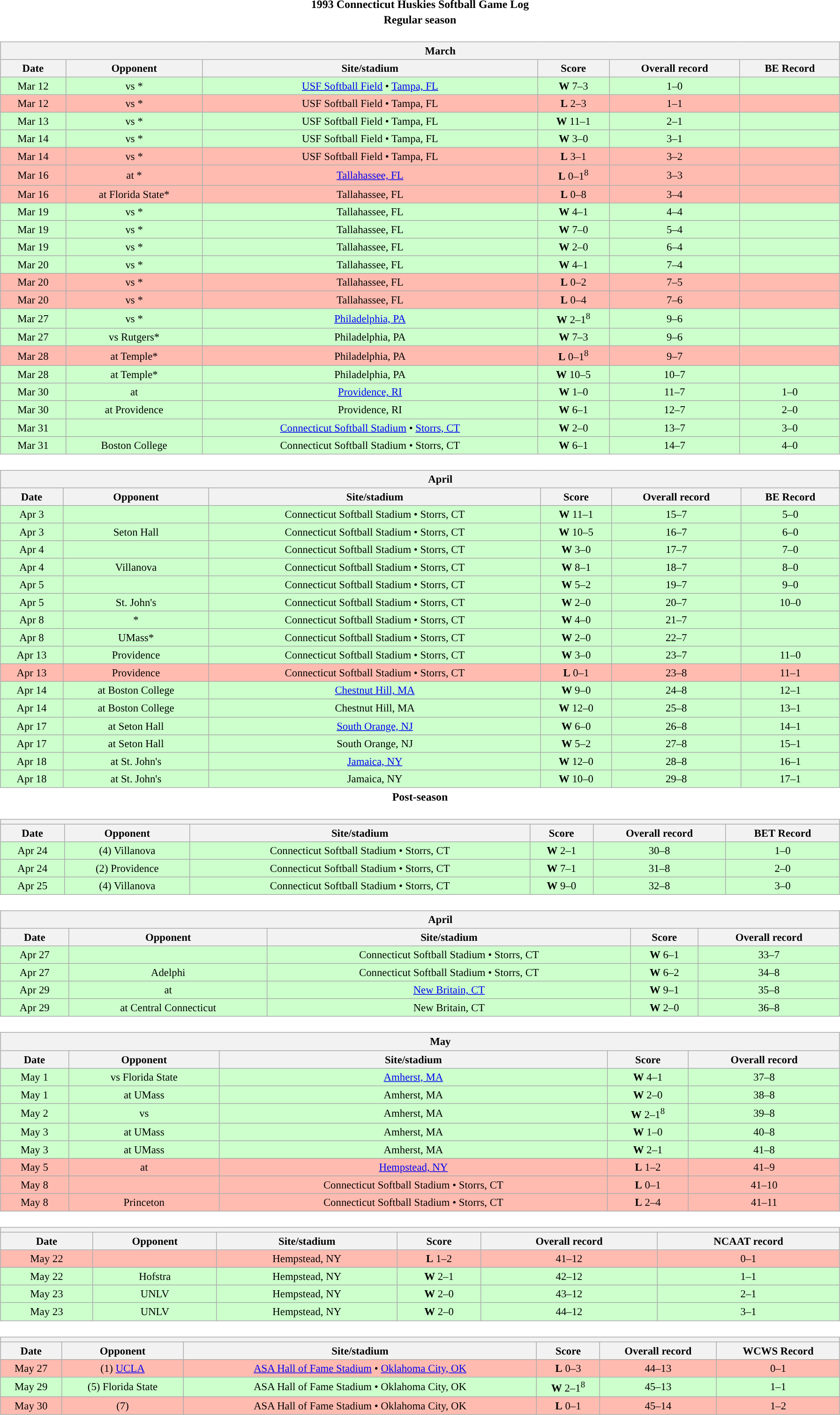<table class="toccolours" width=95% style="clear:both; margin:1.5em auto; text-align:center;">
<tr>
<th colspan=2>1993 Connecticut Huskies Softball Game Log</th>
</tr>
<tr>
<th colspan=2>Regular season</th>
</tr>
<tr valign="top">
<td><br><table class="wikitable collapsible collapsed" style="margin:auto; width:100%; text-align:center; font-size:95%">
<tr>
<th colspan=12 style="padding-left:4em;">March</th>
</tr>
<tr>
<th>Date</th>
<th>Opponent</th>
<th>Site/stadium</th>
<th>Score</th>
<th>Overall record</th>
<th>BE Record</th>
</tr>
<tr bgcolor=ccffcc>
<td>Mar 12</td>
<td>vs *</td>
<td><a href='#'>USF Softball Field</a> • <a href='#'>Tampa, FL</a></td>
<td><strong>W</strong> 7–3</td>
<td>1–0</td>
<td></td>
</tr>
<tr bgcolor=ffbbb>
<td>Mar 12</td>
<td>vs *</td>
<td>USF Softball Field • Tampa, FL</td>
<td><strong>L</strong> 2–3</td>
<td>1–1</td>
<td></td>
</tr>
<tr bgcolor=ccffcc>
<td>Mar 13</td>
<td>vs *</td>
<td>USF Softball Field • Tampa, FL</td>
<td><strong>W</strong> 11–1</td>
<td>2–1</td>
<td></td>
</tr>
<tr bgcolor=ccffcc>
<td>Mar 14</td>
<td>vs *</td>
<td>USF Softball Field • Tampa, FL</td>
<td><strong>W</strong> 3–0</td>
<td>3–1</td>
<td></td>
</tr>
<tr bgcolor=ffbbb>
<td>Mar 14</td>
<td>vs *</td>
<td>USF Softball Field • Tampa, FL</td>
<td><strong>L</strong> 3–1</td>
<td>3–2</td>
<td></td>
</tr>
<tr bgcolor=ffbbb>
<td>Mar 16</td>
<td>at *</td>
<td><a href='#'>Tallahassee, FL</a></td>
<td><strong>L</strong> 0–1<sup>8</sup></td>
<td>3–3</td>
<td></td>
</tr>
<tr bgcolor=ffbbb>
<td>Mar 16</td>
<td>at Florida State*</td>
<td>Tallahassee, FL</td>
<td><strong>L</strong> 0–8</td>
<td>3–4</td>
<td></td>
</tr>
<tr bgcolor=ccffcc>
<td>Mar 19</td>
<td>vs *</td>
<td>Tallahassee, FL</td>
<td><strong>W</strong> 4–1</td>
<td>4–4</td>
<td></td>
</tr>
<tr bgcolor=ccffcc>
<td>Mar 19</td>
<td>vs *</td>
<td>Tallahassee, FL</td>
<td><strong>W</strong> 7–0</td>
<td>5–4</td>
<td></td>
</tr>
<tr bgcolor=ccffcc>
<td>Mar 19</td>
<td>vs *</td>
<td>Tallahassee, FL</td>
<td><strong>W</strong> 2–0</td>
<td>6–4</td>
<td></td>
</tr>
<tr bgcolor=ccffcc>
<td>Mar 20</td>
<td>vs *</td>
<td>Tallahassee, FL</td>
<td><strong>W</strong> 4–1</td>
<td>7–4</td>
<td></td>
</tr>
<tr bgcolor=ffbbb>
<td>Mar 20</td>
<td>vs *</td>
<td>Tallahassee, FL</td>
<td><strong>L</strong> 0–2</td>
<td>7–5</td>
<td></td>
</tr>
<tr bgcolor=ffbbb>
<td>Mar 20</td>
<td>vs *</td>
<td>Tallahassee, FL</td>
<td><strong>L</strong> 0–4</td>
<td>7–6</td>
<td></td>
</tr>
<tr bgcolor=ccffcc>
<td>Mar 27</td>
<td>vs *</td>
<td><a href='#'>Philadelphia, PA</a></td>
<td><strong>W</strong> 2–1<sup>8</sup></td>
<td>9–6</td>
<td></td>
</tr>
<tr bgcolor=ccffcc>
<td>Mar 27</td>
<td>vs Rutgers*</td>
<td>Philadelphia, PA</td>
<td><strong>W</strong> 7–3</td>
<td>9–6</td>
<td></td>
</tr>
<tr bgcolor=ffbbb>
<td>Mar 28</td>
<td>at Temple*</td>
<td>Philadelphia, PA</td>
<td><strong>L</strong> 0–1<sup>8</sup></td>
<td>9–7</td>
<td></td>
</tr>
<tr bgcolor=ccffcc>
<td>Mar 28</td>
<td>at Temple*</td>
<td>Philadelphia, PA</td>
<td><strong>W</strong> 10–5</td>
<td>10–7</td>
<td></td>
</tr>
<tr bgcolor=ccffcc>
<td>Mar 30</td>
<td>at </td>
<td><a href='#'>Providence, RI</a></td>
<td><strong>W</strong> 1–0</td>
<td>11–7</td>
<td>1–0</td>
</tr>
<tr bgcolor=ccffcc>
<td>Mar 30</td>
<td>at Providence</td>
<td>Providence, RI</td>
<td><strong>W</strong> 6–1</td>
<td>12–7</td>
<td>2–0</td>
</tr>
<tr bgcolor=ccffcc>
<td>Mar 31</td>
<td></td>
<td><a href='#'>Connecticut Softball Stadium</a> • <a href='#'>Storrs, CT</a></td>
<td><strong>W</strong> 2–0</td>
<td>13–7</td>
<td>3–0</td>
</tr>
<tr bgcolor=ccffcc>
<td>Mar 31</td>
<td>Boston College</td>
<td>Connecticut Softball Stadium • Storrs, CT</td>
<td><strong>W</strong> 6–1</td>
<td>14–7</td>
<td>4–0</td>
</tr>
</table>
</td>
</tr>
<tr>
<td><br><table class="wikitable collapsible collapsed" style="margin:auto; width:100%; text-align:center; font-size:95%">
<tr>
<th colspan=12 style="padding-left:4em;">April</th>
</tr>
<tr>
<th>Date</th>
<th>Opponent</th>
<th>Site/stadium</th>
<th>Score</th>
<th>Overall record</th>
<th>BE Record</th>
</tr>
<tr bgcolor=ccffcc>
<td>Apr 3</td>
<td></td>
<td>Connecticut Softball Stadium • Storrs, CT</td>
<td><strong>W</strong> 11–1</td>
<td>15–7</td>
<td>5–0</td>
</tr>
<tr bgcolor=ccffcc>
<td>Apr 3</td>
<td>Seton Hall</td>
<td>Connecticut Softball Stadium • Storrs, CT</td>
<td><strong>W</strong> 10–5</td>
<td>16–7</td>
<td>6–0</td>
</tr>
<tr bgcolor=ccffcc>
<td>Apr 4</td>
<td></td>
<td>Connecticut Softball Stadium • Storrs, CT</td>
<td><strong>W</strong> 3–0</td>
<td>17–7</td>
<td>7–0</td>
</tr>
<tr bgcolor=ccffcc>
<td>Apr 4</td>
<td>Villanova</td>
<td>Connecticut Softball Stadium • Storrs, CT</td>
<td><strong>W</strong> 8–1</td>
<td>18–7</td>
<td>8–0</td>
</tr>
<tr bgcolor=ccffcc>
<td>Apr 5</td>
<td></td>
<td>Connecticut Softball Stadium • Storrs, CT</td>
<td><strong>W</strong> 5–2</td>
<td>19–7</td>
<td>9–0</td>
</tr>
<tr bgcolor=ccffcc>
<td>Apr 5</td>
<td>St. John's</td>
<td>Connecticut Softball Stadium • Storrs, CT</td>
<td><strong>W</strong> 2–0</td>
<td>20–7</td>
<td>10–0</td>
</tr>
<tr bgcolor=ccffcc>
<td>Apr 8</td>
<td>*</td>
<td>Connecticut Softball Stadium • Storrs, CT</td>
<td><strong>W</strong> 4–0</td>
<td>21–7</td>
<td></td>
</tr>
<tr bgcolor=ccffcc>
<td>Apr 8</td>
<td>UMass*</td>
<td>Connecticut Softball Stadium • Storrs, CT</td>
<td><strong>W</strong> 2–0</td>
<td>22–7</td>
<td></td>
</tr>
<tr bgcolor=ccffcc>
<td>Apr 13</td>
<td>Providence</td>
<td>Connecticut Softball Stadium • Storrs, CT</td>
<td><strong>W</strong> 3–0</td>
<td>23–7</td>
<td>11–0</td>
</tr>
<tr bgcolor=ffbbb>
<td>Apr 13</td>
<td>Providence</td>
<td>Connecticut Softball Stadium • Storrs, CT</td>
<td><strong>L</strong> 0–1</td>
<td>23–8</td>
<td>11–1</td>
</tr>
<tr bgcolor=ccffcc>
<td>Apr 14</td>
<td>at Boston College</td>
<td><a href='#'>Chestnut Hill, MA</a></td>
<td><strong>W</strong> 9–0</td>
<td>24–8</td>
<td>12–1</td>
</tr>
<tr bgcolor=ccffcc>
<td>Apr 14</td>
<td>at Boston College</td>
<td>Chestnut Hill, MA</td>
<td><strong>W</strong> 12–0</td>
<td>25–8</td>
<td>13–1</td>
</tr>
<tr bgcolor=ccffcc>
<td>Apr 17</td>
<td>at Seton Hall</td>
<td><a href='#'>South Orange, NJ</a></td>
<td><strong>W</strong> 6–0</td>
<td>26–8</td>
<td>14–1</td>
</tr>
<tr bgcolor=ccffcc>
<td>Apr 17</td>
<td>at Seton Hall</td>
<td>South Orange, NJ</td>
<td><strong>W</strong> 5–2</td>
<td>27–8</td>
<td>15–1</td>
</tr>
<tr bgcolor=ccffcc>
<td>Apr 18</td>
<td>at St. John's</td>
<td><a href='#'>Jamaica, NY</a></td>
<td><strong>W</strong> 12–0</td>
<td>28–8</td>
<td>16–1</td>
</tr>
<tr bgcolor=ccffcc>
<td>Apr 18</td>
<td>at St. John's</td>
<td>Jamaica, NY</td>
<td><strong>W</strong> 10–0</td>
<td>29–8</td>
<td>17–1</td>
</tr>
</table>
</td>
</tr>
<tr>
<th colspan=2>Post-season</th>
</tr>
<tr>
<td><br><table class="wikitable collapsible collapsed" style="margin:auto; width:100%; text-align:center; font-size:95%">
<tr>
<th colspan=12 style="padding-left:4em;"><a href='#'></a></th>
</tr>
<tr>
<th>Date</th>
<th>Opponent</th>
<th>Site/stadium</th>
<th>Score</th>
<th>Overall record</th>
<th>BET Record</th>
</tr>
<tr bgcolor=ccffcc>
<td>Apr 24</td>
<td>(4) Villanova</td>
<td>Connecticut Softball Stadium • Storrs, CT</td>
<td><strong>W</strong> 2–1</td>
<td>30–8</td>
<td>1–0</td>
</tr>
<tr bgcolor=ccffcc>
<td>Apr 24</td>
<td>(2) Providence</td>
<td>Connecticut Softball Stadium • Storrs, CT</td>
<td><strong>W</strong> 7–1</td>
<td>31–8</td>
<td>2–0</td>
</tr>
<tr bgcolor=ccffcc>
<td>Apr 25</td>
<td>(4) Villanova</td>
<td>Connecticut Softball Stadium • Storrs, CT</td>
<td><strong>W</strong> 9–0</td>
<td>32–8</td>
<td>3–0</td>
</tr>
</table>
</td>
</tr>
<tr>
<td><br><table class="wikitable collapsible collapsed" style="margin:auto; width:100%; text-align:center; font-size:95%">
<tr>
<th colspan=12 style="padding-left:4em;">April</th>
</tr>
<tr>
<th>Date</th>
<th>Opponent</th>
<th>Site/stadium</th>
<th>Score</th>
<th>Overall record</th>
</tr>
<tr bgcolor=ccffcc>
<td>Apr 27</td>
<td></td>
<td>Connecticut Softball Stadium • Storrs, CT</td>
<td><strong>W</strong> 6–1</td>
<td>33–7</td>
</tr>
<tr bgcolor=ccffcc>
<td>Apr 27</td>
<td>Adelphi</td>
<td>Connecticut Softball Stadium • Storrs, CT</td>
<td><strong>W</strong> 6–2</td>
<td>34–8</td>
</tr>
<tr bgcolor=ccffcc>
<td>Apr 29</td>
<td>at </td>
<td><a href='#'>New Britain, CT</a></td>
<td><strong>W</strong> 9–1</td>
<td>35–8</td>
</tr>
<tr bgcolor=ccffcc>
<td>Apr 29</td>
<td>at Central Connecticut</td>
<td>New Britain, CT</td>
<td><strong>W</strong> 2–0</td>
<td>36–8</td>
</tr>
</table>
</td>
</tr>
<tr>
<td><br><table class="wikitable collapsible collapsed" style="margin:auto; width:100%; text-align:center; font-size:95%">
<tr>
<th colspan=12 style="padding-left:4em;">May</th>
</tr>
<tr>
<th>Date</th>
<th>Opponent</th>
<th>Site/stadium</th>
<th>Score</th>
<th>Overall record</th>
</tr>
<tr bgcolor=ccffcc>
<td>May 1</td>
<td>vs Florida State</td>
<td><a href='#'>Amherst, MA</a></td>
<td><strong>W</strong> 4–1</td>
<td>37–8</td>
</tr>
<tr bgcolor=ccffcc>
<td>May 1</td>
<td>at UMass</td>
<td>Amherst, MA</td>
<td><strong>W</strong> 2–0</td>
<td>38–8</td>
</tr>
<tr bgcolor=ccffcc>
<td>May 2</td>
<td>vs </td>
<td>Amherst, MA</td>
<td><strong>W</strong> 2–1<sup>8</sup></td>
<td>39–8</td>
</tr>
<tr bgcolor=ccffcc>
<td>May 3</td>
<td>at UMass</td>
<td>Amherst, MA</td>
<td><strong>W</strong> 1–0</td>
<td>40–8</td>
</tr>
<tr bgcolor=ccffcc>
<td>May 3</td>
<td>at UMass</td>
<td>Amherst, MA</td>
<td><strong>W</strong> 2–1</td>
<td>41–8</td>
</tr>
<tr bgcolor=ffbbb>
<td>May 5</td>
<td>at </td>
<td><a href='#'>Hempstead, NY</a></td>
<td><strong>L</strong> 1–2</td>
<td>41–9</td>
</tr>
<tr bgcolor=ffbbb>
<td>May 8</td>
<td></td>
<td>Connecticut Softball Stadium • Storrs, CT</td>
<td><strong>L</strong> 0–1</td>
<td>41–10</td>
</tr>
<tr bgcolor=ffbbb>
<td>May 8</td>
<td>Princeton</td>
<td>Connecticut Softball Stadium • Storrs, CT</td>
<td><strong>L</strong> 2–4</td>
<td>41–11</td>
</tr>
</table>
</td>
</tr>
<tr>
<td><br><table class="wikitable collapsible collapsed" style="margin:auto; width:100%; text-align:center; font-size:95%">
<tr>
<th colspan=12 style="padding-left:4em;"><a href='#'></a></th>
</tr>
<tr>
<th>Date</th>
<th>Opponent</th>
<th>Site/stadium</th>
<th>Score</th>
<th>Overall record</th>
<th>NCAAT record</th>
</tr>
<tr bgcolor=ffbbb>
<td>May 22</td>
<td></td>
<td>Hempstead, NY</td>
<td><strong>L</strong> 1–2</td>
<td>41–12</td>
<td>0–1</td>
</tr>
<tr bgcolor=ccffcc>
<td>May 22</td>
<td>Hofstra</td>
<td>Hempstead, NY</td>
<td><strong>W</strong> 2–1</td>
<td>42–12</td>
<td>1–1</td>
</tr>
<tr bgcolor=ccffcc>
<td>May 23</td>
<td>UNLV</td>
<td>Hempstead, NY</td>
<td><strong>W</strong> 2–0</td>
<td>43–12</td>
<td>2–1</td>
</tr>
<tr bgcolor=ccffcc>
<td>May 23</td>
<td>UNLV</td>
<td>Hempstead, NY</td>
<td><strong>W</strong> 2–0</td>
<td>44–12</td>
<td>3–1</td>
</tr>
</table>
</td>
</tr>
<tr>
<td><br><table class="wikitable collapsible collapsed" style="margin:auto; width:100%; text-align:center; font-size:95%">
<tr>
<th colspan=12 style="padding-left:4em;"><a href='#'></a></th>
</tr>
<tr>
<th>Date</th>
<th>Opponent</th>
<th>Site/stadium</th>
<th>Score</th>
<th>Overall record</th>
<th>WCWS Record</th>
</tr>
<tr bgcolor=ffbbb>
<td>May 27</td>
<td>(1) <a href='#'>UCLA</a></td>
<td><a href='#'>ASA Hall of Fame Stadium</a> • <a href='#'>Oklahoma City, OK</a></td>
<td><strong>L</strong> 0–3</td>
<td>44–13</td>
<td>0–1</td>
</tr>
<tr bgcolor=ccffcc>
<td>May 29</td>
<td>(5) Florida State</td>
<td>ASA Hall of Fame Stadium • Oklahoma City, OK</td>
<td><strong>W</strong> 2–1<sup>8</sup></td>
<td>45–13</td>
<td>1–1</td>
</tr>
<tr bgcolor=ffbbb>
<td>May 30</td>
<td>(7) </td>
<td>ASA Hall of Fame Stadium • Oklahoma City, OK</td>
<td><strong>L</strong> 0–1</td>
<td>45–14</td>
<td>1–2</td>
</tr>
</table>
</td>
</tr>
</table>
